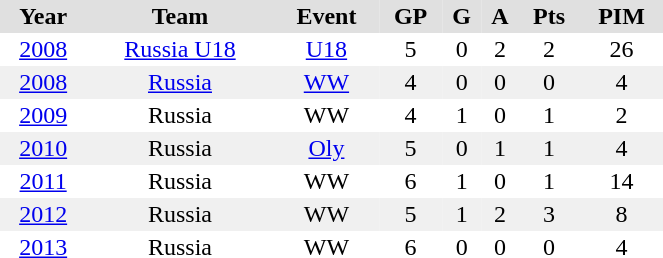<table BORDER="0" CELLPADDING="2" CELLSPACING="0" width="35%">
<tr ALIGN="center" bgcolor="#e0e0e0">
<th>Year</th>
<th>Team</th>
<th>Event</th>
<th>GP</th>
<th>G</th>
<th>A</th>
<th>Pts</th>
<th>PIM</th>
</tr>
<tr ALIGN="center">
<td><a href='#'>2008</a></td>
<td><a href='#'>Russia U18</a></td>
<td><a href='#'>U18</a></td>
<td>5</td>
<td>0</td>
<td>2</td>
<td>2</td>
<td>26</td>
</tr>
<tr ALIGN="center" bgcolor="#f0f0f0">
<td><a href='#'>2008</a></td>
<td><a href='#'>Russia</a></td>
<td><a href='#'>WW</a></td>
<td>4</td>
<td>0</td>
<td>0</td>
<td>0</td>
<td>4</td>
</tr>
<tr ALIGN="center">
<td><a href='#'>2009</a></td>
<td>Russia</td>
<td>WW</td>
<td>4</td>
<td>1</td>
<td>0</td>
<td>1</td>
<td>2</td>
</tr>
<tr ALIGN="center" bgcolor="#f0f0f0">
<td><a href='#'>2010</a></td>
<td>Russia</td>
<td><a href='#'>Oly</a></td>
<td>5</td>
<td>0</td>
<td>1</td>
<td>1</td>
<td>4</td>
</tr>
<tr ALIGN="center">
<td><a href='#'>2011</a></td>
<td>Russia</td>
<td>WW</td>
<td>6</td>
<td>1</td>
<td>0</td>
<td>1</td>
<td>14</td>
</tr>
<tr ALIGN="center" bgcolor="#f0f0f0">
<td><a href='#'>2012</a></td>
<td>Russia</td>
<td>WW</td>
<td>5</td>
<td>1</td>
<td>2</td>
<td>3</td>
<td>8</td>
</tr>
<tr ALIGN="center">
<td><a href='#'>2013</a></td>
<td>Russia</td>
<td>WW</td>
<td>6</td>
<td>0</td>
<td>0</td>
<td>0</td>
<td>4</td>
</tr>
</table>
